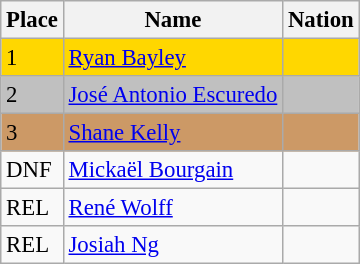<table class="wikitable sortable" style="font-size:95%;">
<tr>
<th>Place</th>
<th>Name</th>
<th>Nation</th>
</tr>
<tr bgcolor="gold">
<td>1</td>
<td><a href='#'>Ryan Bayley</a></td>
<td></td>
</tr>
<tr bgcolor="silver">
<td>2</td>
<td><a href='#'>José Antonio Escuredo</a></td>
<td></td>
</tr>
<tr bgcolor="cc9966">
<td>3</td>
<td><a href='#'>Shane Kelly</a></td>
<td></td>
</tr>
<tr>
<td>DNF</td>
<td><a href='#'>Mickaël Bourgain</a></td>
<td></td>
</tr>
<tr>
<td>REL</td>
<td><a href='#'>René Wolff</a></td>
<td></td>
</tr>
<tr>
<td>REL</td>
<td><a href='#'>Josiah Ng</a></td>
<td></td>
</tr>
</table>
